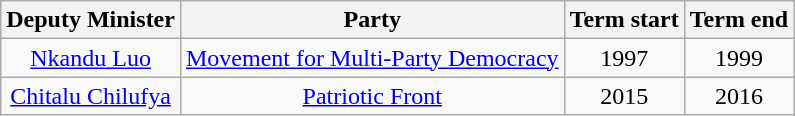<table class=wikitable style=text-align:center>
<tr>
<th>Deputy Minister</th>
<th>Party</th>
<th>Term start</th>
<th>Term end</th>
</tr>
<tr>
<td><a href='#'>Nkandu Luo</a></td>
<td><a href='#'>Movement for Multi-Party Democracy</a></td>
<td>1997</td>
<td>1999</td>
</tr>
<tr>
<td><a href='#'>Chitalu Chilufya</a></td>
<td><a href='#'>Patriotic Front</a></td>
<td>2015</td>
<td>2016</td>
</tr>
</table>
